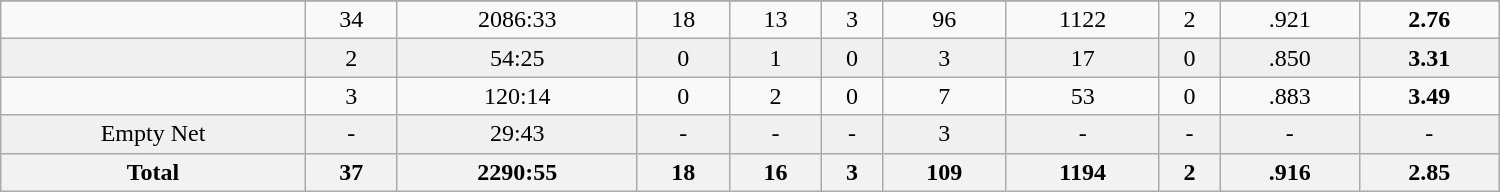<table class="wikitable sortable" width ="1000">
<tr align="center">
</tr>
<tr align="center">
<td></td>
<td>34</td>
<td>2086:33</td>
<td>18</td>
<td>13</td>
<td>3</td>
<td>96</td>
<td>1122</td>
<td>2</td>
<td>.921</td>
<td><strong>2.76</strong></td>
</tr>
<tr align="center" bgcolor="f0f0f0">
<td></td>
<td>2</td>
<td>54:25</td>
<td>0</td>
<td>1</td>
<td>0</td>
<td>3</td>
<td>17</td>
<td>0</td>
<td>.850</td>
<td><strong>3.31</strong></td>
</tr>
<tr align="center" bgcolor="">
<td></td>
<td>3</td>
<td>120:14</td>
<td>0</td>
<td>2</td>
<td>0</td>
<td>7</td>
<td>53</td>
<td>0</td>
<td>.883</td>
<td><strong>3.49</strong></td>
</tr>
<tr align="center" bgcolor="f0f0f0">
<td>Empty Net</td>
<td>-</td>
<td>29:43</td>
<td>-</td>
<td>-</td>
<td>-</td>
<td>3</td>
<td>-</td>
<td>-</td>
<td>-</td>
<td>-</td>
</tr>
<tr>
<th>Total</th>
<th>37</th>
<th>2290:55</th>
<th>18</th>
<th>16</th>
<th>3</th>
<th>109</th>
<th>1194</th>
<th>2</th>
<th>.916</th>
<th>2.85</th>
</tr>
</table>
